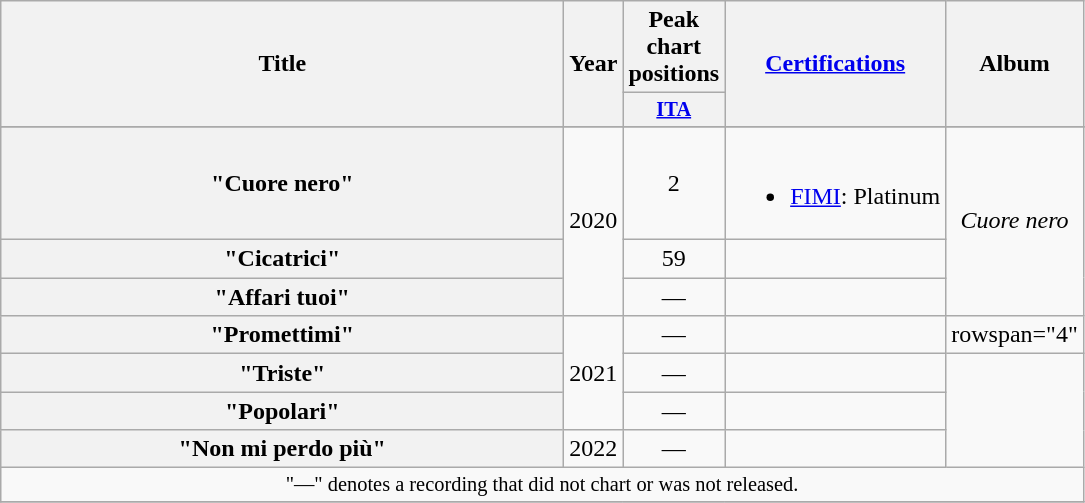<table class="wikitable plainrowheaders" style="text-align:center;">
<tr>
<th scope="col" rowspan="2" style="width:23em;">Title</th>
<th scope="col" rowspan="2" style="width:1em;">Year</th>
<th scope="col">Peak chart positions</th>
<th scope="col" rowspan="2"><a href='#'>Certifications</a></th>
<th scope="col" rowspan="2">Album</th>
</tr>
<tr>
<th scope="col" style="width:3em;font-size:85%;"><a href='#'>ITA</a><br></th>
</tr>
<tr>
</tr>
<tr>
<th scope="row">"Cuore nero"</th>
<td rowspan="3">2020</td>
<td>2</td>
<td><br><ul><li><a href='#'>FIMI</a>: Platinum</li></ul></td>
<td rowspan="3"><em>Cuore nero</em></td>
</tr>
<tr>
<th scope="row">"Cicatrici"</th>
<td>59</td>
<td></td>
</tr>
<tr>
<th scope="row">"Affari tuoi"</th>
<td>—</td>
<td></td>
</tr>
<tr>
<th scope="row">"Promettimi"</th>
<td rowspan="3">2021</td>
<td>—</td>
<td></td>
<td>rowspan="4" </td>
</tr>
<tr>
<th scope="row">"Triste"</th>
<td>—</td>
<td></td>
</tr>
<tr>
<th scope="row">"Popolari"</th>
<td>—</td>
<td></td>
</tr>
<tr>
<th scope="row">"Non mi perdo più"</th>
<td>2022</td>
<td>—</td>
<td></td>
</tr>
<tr>
<td colspan="20" style="font-size:85%;">"—" denotes a recording that did not chart or was not released.</td>
</tr>
<tr>
</tr>
</table>
